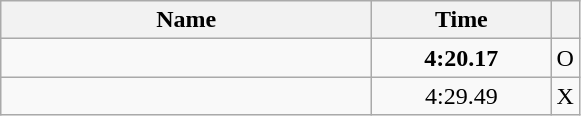<table class="wikitable" style="text-align:center;">
<tr>
<th style="width:15em">Name</th>
<th style="width:7em">Time</th>
<th></th>
</tr>
<tr>
<td align=left></td>
<td><strong>4:20.17</strong></td>
<td>O</td>
</tr>
<tr>
<td align=left></td>
<td>4:29.49</td>
<td>X</td>
</tr>
</table>
